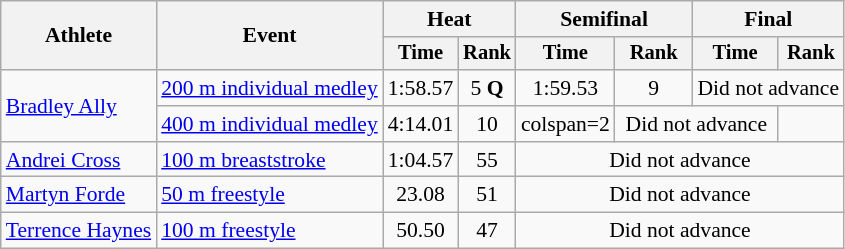<table class=wikitable style="font-size:90%">
<tr>
<th rowspan="2">Athlete</th>
<th rowspan="2">Event</th>
<th colspan="2">Heat</th>
<th colspan="2">Semifinal</th>
<th colspan="2">Final</th>
</tr>
<tr style="font-size:95%">
<th>Time</th>
<th>Rank</th>
<th>Time</th>
<th>Rank</th>
<th>Time</th>
<th>Rank</th>
</tr>
<tr align=center>
<td align=left rowspan=2><a href='#'>Bradley Ally</a></td>
<td align=left><a href='#'>200 m individual medley</a></td>
<td>1:58.57</td>
<td>5 <strong>Q</strong></td>
<td>1:59.53</td>
<td>9</td>
<td colspan=2>Did not advance</td>
</tr>
<tr align=center>
<td align=left><a href='#'>400 m individual medley</a></td>
<td>4:14.01</td>
<td>10</td>
<td>colspan=2 </td>
<td colspan=2>Did not advance</td>
</tr>
<tr align=center>
<td align=left><a href='#'>Andrei Cross</a></td>
<td align=left><a href='#'>100 m breaststroke</a></td>
<td>1:04.57</td>
<td>55</td>
<td colspan=4>Did not advance</td>
</tr>
<tr align=center>
<td align=left><a href='#'>Martyn Forde</a></td>
<td align=left><a href='#'>50 m freestyle</a></td>
<td>23.08</td>
<td>51</td>
<td colspan=4>Did not advance</td>
</tr>
<tr align=center>
<td align=left><a href='#'>Terrence Haynes</a></td>
<td align=left><a href='#'>100 m freestyle</a></td>
<td>50.50</td>
<td>47</td>
<td colspan=4>Did not advance</td>
</tr>
</table>
